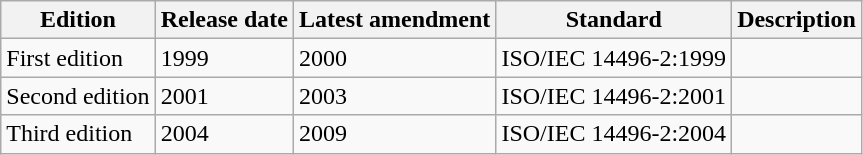<table class="wikitable sortable">
<tr>
<th>Edition</th>
<th>Release date</th>
<th>Latest amendment</th>
<th>Standard</th>
<th>Description</th>
</tr>
<tr>
<td>First edition</td>
<td>1999</td>
<td>2000</td>
<td>ISO/IEC 14496-2:1999</td>
<td></td>
</tr>
<tr>
<td>Second edition</td>
<td>2001</td>
<td>2003</td>
<td>ISO/IEC 14496-2:2001</td>
<td></td>
</tr>
<tr>
<td>Third edition</td>
<td>2004</td>
<td>2009</td>
<td>ISO/IEC 14496-2:2004</td>
<td></td>
</tr>
</table>
